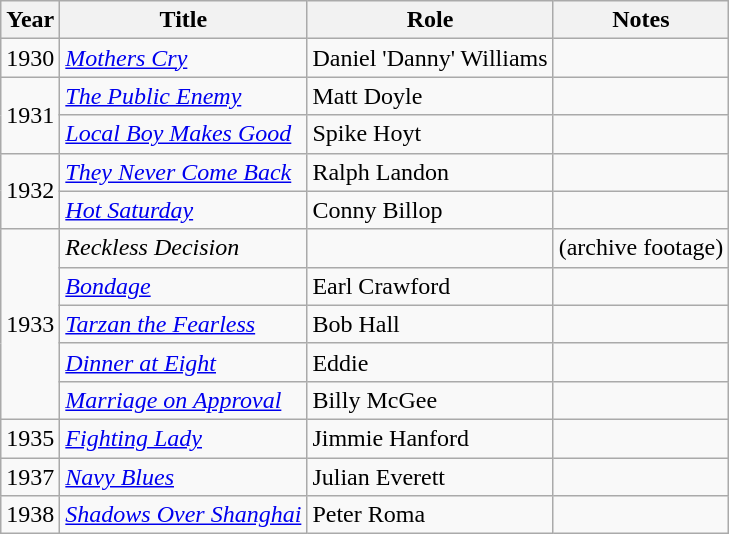<table class="wikitable">
<tr>
<th>Year</th>
<th>Title</th>
<th>Role</th>
<th>Notes</th>
</tr>
<tr>
<td>1930</td>
<td><em><a href='#'>Mothers Cry</a></em></td>
<td>Daniel 'Danny' Williams</td>
<td></td>
</tr>
<tr>
<td rowspan=2>1931</td>
<td><em><a href='#'>The Public Enemy</a></em></td>
<td>Matt Doyle</td>
<td></td>
</tr>
<tr>
<td><em><a href='#'>Local Boy Makes Good</a></em></td>
<td>Spike Hoyt</td>
<td></td>
</tr>
<tr>
<td rowspan=2>1932</td>
<td><em><a href='#'>They Never Come Back</a></em></td>
<td>Ralph Landon</td>
<td></td>
</tr>
<tr>
<td><em><a href='#'>Hot Saturday</a></em></td>
<td>Conny Billop</td>
<td></td>
</tr>
<tr>
<td rowspan=5>1933</td>
<td><em>Reckless Decision</em></td>
<td></td>
<td>(archive footage)</td>
</tr>
<tr>
<td><em><a href='#'>Bondage</a></em></td>
<td>Earl Crawford</td>
<td></td>
</tr>
<tr>
<td><em><a href='#'>Tarzan the Fearless</a></em></td>
<td>Bob Hall</td>
<td></td>
</tr>
<tr>
<td><em><a href='#'>Dinner at Eight</a></em></td>
<td>Eddie</td>
<td></td>
</tr>
<tr>
<td><em><a href='#'>Marriage on Approval</a></em></td>
<td>Billy McGee</td>
<td></td>
</tr>
<tr>
<td>1935</td>
<td><em><a href='#'>Fighting Lady</a></em></td>
<td>Jimmie Hanford</td>
<td></td>
</tr>
<tr>
<td>1937</td>
<td><em><a href='#'>Navy Blues</a></em></td>
<td>Julian Everett</td>
<td></td>
</tr>
<tr>
<td>1938</td>
<td><em><a href='#'>Shadows Over Shanghai</a></em></td>
<td>Peter Roma</td>
<td></td>
</tr>
</table>
